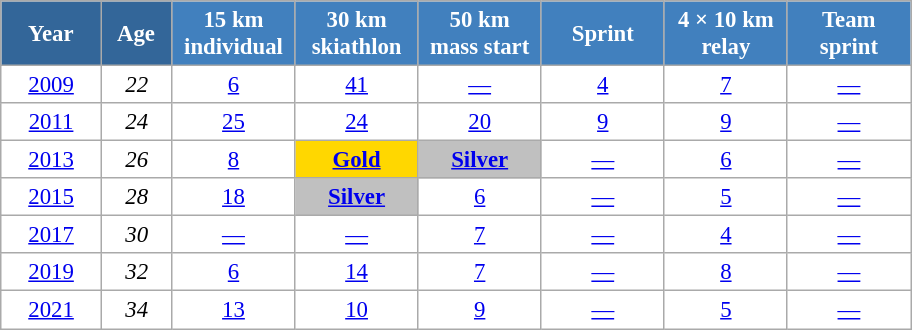<table class="wikitable" style="font-size:95%; text-align:center; border:grey solid 1px; border-collapse:collapse; background:#ffffff;">
<tr>
<th style="background-color:#369; color:white; width:60px;"> Year </th>
<th style="background-color:#369; color:white; width:40px;"> Age </th>
<th style="background-color:#4180be; color:white; width:75px;"> 15 km <br> individual </th>
<th style="background-color:#4180be; color:white; width:75px;"> 30 km <br> skiathlon </th>
<th style="background-color:#4180be; color:white; width:75px;"> 50 km <br> mass start </th>
<th style="background-color:#4180be; color:white; width:75px;"> Sprint </th>
<th style="background-color:#4180be; color:white; width:75px;"> 4 × 10 km <br> relay </th>
<th style="background-color:#4180be; color:white; width:75px;"> Team <br> sprint </th>
</tr>
<tr>
<td><a href='#'>2009</a></td>
<td><em>22</em></td>
<td><a href='#'>6</a></td>
<td><a href='#'>41</a></td>
<td><a href='#'>—</a></td>
<td><a href='#'>4</a></td>
<td><a href='#'>7</a></td>
<td><a href='#'>—</a></td>
</tr>
<tr>
<td><a href='#'>2011</a></td>
<td><em>24</em></td>
<td><a href='#'>25</a></td>
<td><a href='#'>24</a></td>
<td><a href='#'>20</a></td>
<td><a href='#'>9</a></td>
<td><a href='#'>9</a></td>
<td><a href='#'>—</a></td>
</tr>
<tr>
<td><a href='#'>2013</a></td>
<td><em>26</em></td>
<td><a href='#'>8</a></td>
<td style="background:gold;"><a href='#'><strong>Gold</strong></a></td>
<td style="background:silver;"><a href='#'><strong>Silver</strong></a></td>
<td><a href='#'>—</a></td>
<td><a href='#'>6</a></td>
<td><a href='#'>—</a></td>
</tr>
<tr>
<td><a href='#'>2015</a></td>
<td><em>28</em></td>
<td><a href='#'>18</a></td>
<td style="background:silver;"><a href='#'><strong>Silver</strong></a></td>
<td><a href='#'>6</a></td>
<td><a href='#'>—</a></td>
<td><a href='#'>5</a></td>
<td><a href='#'>—</a></td>
</tr>
<tr>
<td><a href='#'>2017</a></td>
<td><em>30</em></td>
<td><a href='#'>—</a></td>
<td><a href='#'>—</a></td>
<td><a href='#'>7</a></td>
<td><a href='#'>—</a></td>
<td><a href='#'>4</a></td>
<td><a href='#'>—</a></td>
</tr>
<tr>
<td><a href='#'>2019</a></td>
<td><em>32</em></td>
<td><a href='#'>6</a></td>
<td><a href='#'>14</a></td>
<td><a href='#'>7</a></td>
<td><a href='#'>—</a></td>
<td><a href='#'>8</a></td>
<td><a href='#'>—</a></td>
</tr>
<tr>
<td><a href='#'>2021</a></td>
<td><em>34</em></td>
<td><a href='#'>13</a></td>
<td><a href='#'>10</a></td>
<td><a href='#'>9</a></td>
<td><a href='#'>—</a></td>
<td><a href='#'>5</a></td>
<td><a href='#'>—</a></td>
</tr>
</table>
